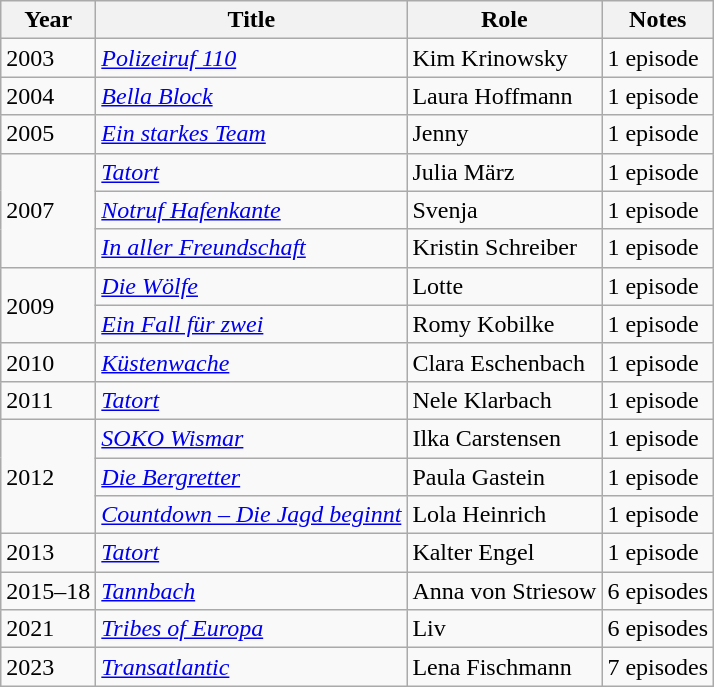<table class="wikitable sortable">
<tr>
<th>Year</th>
<th>Title</th>
<th>Role</th>
<th class="unsortable">Notes</th>
</tr>
<tr>
<td>2003</td>
<td><em><a href='#'>Polizeiruf 110</a></em></td>
<td>Kim Krinowsky</td>
<td>1 episode</td>
</tr>
<tr>
<td>2004</td>
<td><em><a href='#'>Bella Block</a></em></td>
<td>Laura Hoffmann</td>
<td>1 episode</td>
</tr>
<tr>
<td>2005</td>
<td><em><a href='#'>Ein starkes Team</a></em></td>
<td>Jenny</td>
<td>1 episode</td>
</tr>
<tr>
<td rowspan=3>2007</td>
<td><em><a href='#'>Tatort</a></em></td>
<td>Julia März</td>
<td>1 episode</td>
</tr>
<tr>
<td><em><a href='#'>Notruf Hafenkante</a></em></td>
<td>Svenja</td>
<td>1 episode</td>
</tr>
<tr>
<td><em><a href='#'>In aller Freundschaft</a></em></td>
<td>Kristin Schreiber</td>
<td>1 episode</td>
</tr>
<tr>
<td rowspan=2>2009</td>
<td><em><a href='#'>Die Wölfe</a></em></td>
<td>Lotte</td>
<td>1 episode</td>
</tr>
<tr>
<td><em><a href='#'>Ein Fall für zwei</a></em></td>
<td>Romy Kobilke</td>
<td>1 episode</td>
</tr>
<tr>
<td>2010</td>
<td><em><a href='#'>Küstenwache</a></em></td>
<td>Clara Eschenbach</td>
<td>1 episode</td>
</tr>
<tr>
<td>2011</td>
<td><em><a href='#'>Tatort</a></em></td>
<td>Nele Klarbach</td>
<td>1 episode</td>
</tr>
<tr>
<td rowspan=3>2012</td>
<td><em><a href='#'>SOKO Wismar</a></em></td>
<td>Ilka Carstensen</td>
<td>1 episode</td>
</tr>
<tr>
<td><em><a href='#'>Die Bergretter</a></em></td>
<td>Paula Gastein</td>
<td>1 episode</td>
</tr>
<tr>
<td><em><a href='#'>Countdown – Die Jagd beginnt</a></em></td>
<td>Lola Heinrich</td>
<td>1 episode</td>
</tr>
<tr>
<td>2013</td>
<td><em><a href='#'>Tatort</a></em></td>
<td>Kalter Engel</td>
<td>1 episode</td>
</tr>
<tr>
<td>2015–18</td>
<td><em><a href='#'>Tannbach</a></em></td>
<td>Anna von Striesow</td>
<td>6 episodes</td>
</tr>
<tr>
<td>2021</td>
<td><em><a href='#'>Tribes of Europa</a></em></td>
<td>Liv</td>
<td>6 episodes</td>
</tr>
<tr>
<td>2023</td>
<td><em><a href='#'>Transatlantic</a></em></td>
<td>Lena Fischmann</td>
<td>7 episodes</td>
</tr>
</table>
